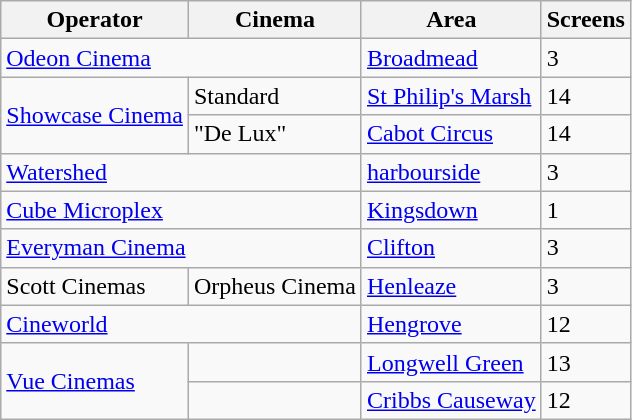<table class=wikitable>
<tr>
<th>Operator</th>
<th>Cinema</th>
<th>Area</th>
<th>Screens</th>
</tr>
<tr>
<td colspan=2><a href='#'>Odeon Cinema</a></td>
<td><a href='#'>Broadmead</a></td>
<td>3</td>
</tr>
<tr>
<td rowspan=2><a href='#'>Showcase Cinema</a></td>
<td>Standard</td>
<td><a href='#'>St Philip's Marsh</a></td>
<td>14</td>
</tr>
<tr>
<td>"De Lux"</td>
<td><a href='#'>Cabot Circus</a></td>
<td>14</td>
</tr>
<tr>
<td colspan=2><a href='#'>Watershed</a></td>
<td><a href='#'>harbourside</a></td>
<td>3</td>
</tr>
<tr>
<td colspan=2><a href='#'>Cube Microplex</a></td>
<td><a href='#'>Kingsdown</a></td>
<td>1</td>
</tr>
<tr>
<td colspan=2><a href='#'>Everyman Cinema</a></td>
<td><a href='#'>Clifton</a></td>
<td>3</td>
</tr>
<tr>
<td>Scott Cinemas</td>
<td>Orpheus Cinema</td>
<td><a href='#'>Henleaze</a></td>
<td>3</td>
</tr>
<tr>
<td colspan=2><a href='#'>Cineworld</a></td>
<td><a href='#'>Hengrove</a></td>
<td>12</td>
</tr>
<tr>
<td rowspan="2"><a href='#'>Vue Cinemas</a></td>
<td></td>
<td><a href='#'>Longwell Green</a></td>
<td>13</td>
</tr>
<tr>
<td></td>
<td><a href='#'>Cribbs Causeway</a></td>
<td>12</td>
</tr>
</table>
